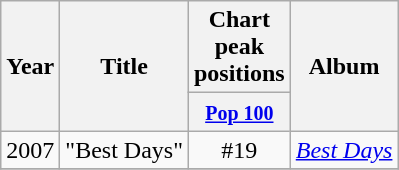<table class="wikitable">
<tr>
<th rowspan="2">Year</th>
<th rowspan="2">Title</th>
<th>Chart<br>peak positions</th>
<th rowspan="2">Album</th>
</tr>
<tr>
<th width="40"><small><a href='#'>Pop 100</a></small></th>
</tr>
<tr>
<td rowspan="1">2007</td>
<td>"Best  Days"</td>
<td align="center">#19</td>
<td rowspan="1"><em><a href='#'>Best Days</a></em></td>
</tr>
<tr>
</tr>
</table>
